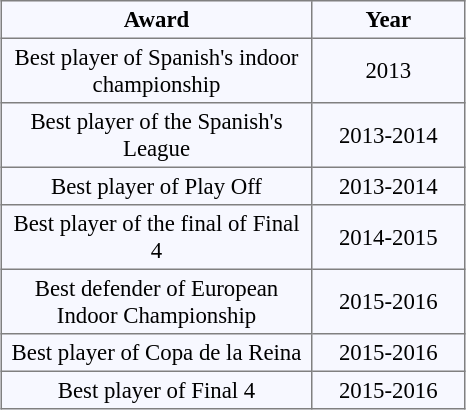<table align="center" bgcolor="#f7f8ff" cellpadding="3" cellspacing="0" border="1" style="font-size: 95%; border: gray solid 1px; border-collapse: collapse;">
<tr>
<th width="200">Award</th>
<th width="95">Year</th>
</tr>
<tr align="center">
<td>Best player of Spanish's indoor championship</td>
<td>2013</td>
</tr>
<tr align="center">
<td>Best player of the Spanish's League</td>
<td>2013-2014</td>
</tr>
<tr align="center">
<td>Best player of Play Off</td>
<td>2013-2014</td>
</tr>
<tr align="center">
<td>Best player of the final of Final 4</td>
<td>2014-2015</td>
</tr>
<tr align="center">
<td>Best defender of European Indoor Championship</td>
<td>2015-2016</td>
</tr>
<tr align="center">
<td>Best player of Copa de la Reina</td>
<td>2015-2016</td>
</tr>
<tr align="center">
<td>Best player of Final 4</td>
<td>2015-2016</td>
</tr>
</table>
